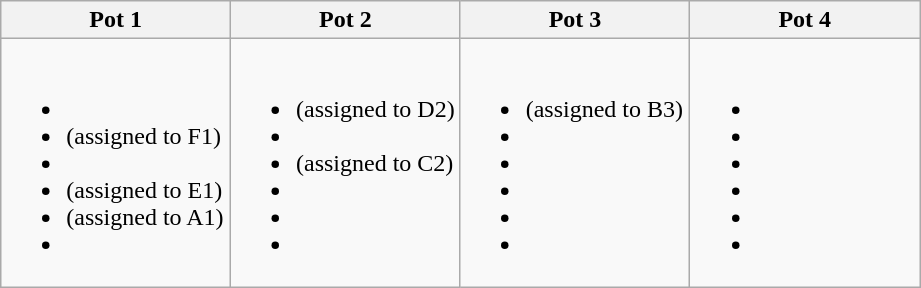<table class="wikitable">
<tr>
<th style="width: 25%;">Pot 1</th>
<th style="width: 25%;">Pot 2</th>
<th style="width: 25%;">Pot 3</th>
<th style="width: 25%;">Pot 4</th>
</tr>
<tr style="vertical-align: top;">
<td><br><ul><li></li><li> (assigned to F1)</li><li></li><li> (assigned to E1)</li><li> (assigned to A1)</li><li></li></ul></td>
<td><br><ul><li> (assigned to D2)</li><li></li><li> (assigned to C2)</li><li></li><li></li><li></li></ul></td>
<td><br><ul><li> (assigned to B3)</li><li></li><li></li><li></li><li></li><li></li></ul></td>
<td><br><ul><li></li><li></li><li></li><li></li><li></li><li></li></ul></td>
</tr>
</table>
